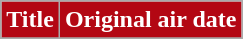<table class="wikitable plainrowheaders">
<tr>
<th style="background-color: #B30713; color: #FFFFFF;">Title</th>
<th style="background-color: #B30713; color: #FFFFFF;">Original air date</th>
</tr>
<tr>
</tr>
</table>
